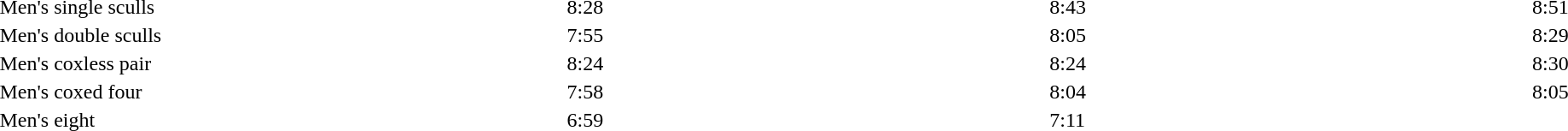<table>
<tr>
<td width="10%" nowrap>Men's single sculls</td>
<td width="25%"></td>
<td width="5%">8:28</td>
<td width="25%"></td>
<td width="5%">8:43</td>
<td width="25%"></td>
<td width="5%">8:51</td>
</tr>
<tr>
<td nowrap>Men's double sculls</td>
<td></td>
<td>7:55</td>
<td></td>
<td>8:05</td>
<td></td>
<td>8:29</td>
</tr>
<tr>
<td nowrap>Men's coxless pair</td>
<td></td>
<td>8:24</td>
<td></td>
<td>8:24</td>
<td></td>
<td>8:30</td>
</tr>
<tr>
<td>Men's coxed four</td>
<td></td>
<td>7:58</td>
<td></td>
<td>8:04</td>
<td></td>
<td>8:05</td>
</tr>
<tr>
<td>Men's eight</td>
<td></td>
<td>6:59</td>
<td></td>
<td>7:11</td>
<td></td>
<td></td>
</tr>
</table>
